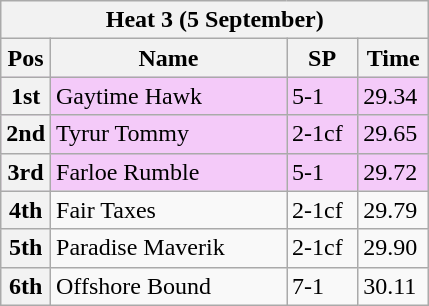<table class="wikitable">
<tr>
<th colspan="6">Heat 3 (5 September)</th>
</tr>
<tr>
<th width=20>Pos</th>
<th width=150>Name</th>
<th width=40>SP</th>
<th width=40>Time</th>
</tr>
<tr style="background: #f4caf9;">
<th>1st</th>
<td>Gaytime Hawk</td>
<td>5-1</td>
<td>29.34</td>
</tr>
<tr style="background: #f4caf9;">
<th>2nd</th>
<td>Tyrur Tommy</td>
<td>2-1cf</td>
<td>29.65</td>
</tr>
<tr style="background: #f4caf9;">
<th>3rd</th>
<td>Farloe Rumble</td>
<td>5-1</td>
<td>29.72</td>
</tr>
<tr>
<th>4th</th>
<td>Fair Taxes</td>
<td>2-1cf</td>
<td>29.79</td>
</tr>
<tr>
<th>5th</th>
<td>Paradise Maverik</td>
<td>2-1cf</td>
<td>29.90</td>
</tr>
<tr>
<th>6th</th>
<td>Offshore Bound</td>
<td>7-1</td>
<td>30.11</td>
</tr>
</table>
